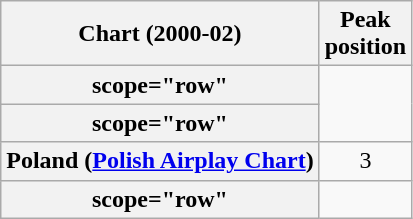<table class="wikitable sortable plainrowheaders">
<tr>
<th>Chart (2000-02)</th>
<th>Peak<br>position</th>
</tr>
<tr>
<th>scope="row"</th>
</tr>
<tr>
<th>scope="row"</th>
</tr>
<tr>
<th scope="row">Poland (<a href='#'>Polish Airplay Chart</a>)</th>
<td align="center">3</td>
</tr>
<tr>
<th>scope="row"</th>
</tr>
</table>
